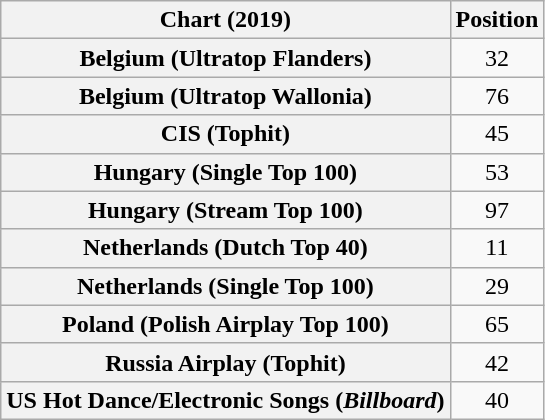<table class="wikitable sortable plainrowheaders" style="text-align:center">
<tr>
<th scope="col">Chart (2019)</th>
<th scope="col">Position</th>
</tr>
<tr>
<th scope="row">Belgium (Ultratop Flanders)</th>
<td>32</td>
</tr>
<tr>
<th scope="row">Belgium (Ultratop Wallonia)</th>
<td>76</td>
</tr>
<tr>
<th scope="row">CIS (Tophit)</th>
<td>45</td>
</tr>
<tr>
<th scope="row">Hungary (Single Top 100)</th>
<td>53</td>
</tr>
<tr>
<th scope="row">Hungary (Stream Top 100)</th>
<td>97</td>
</tr>
<tr>
<th scope="row">Netherlands (Dutch Top 40)</th>
<td>11</td>
</tr>
<tr>
<th scope="row">Netherlands (Single Top 100)</th>
<td>29</td>
</tr>
<tr>
<th scope="row">Poland (Polish Airplay Top 100)</th>
<td>65</td>
</tr>
<tr>
<th scope="row">Russia Airplay (Tophit)</th>
<td>42</td>
</tr>
<tr>
<th scope="row">US Hot Dance/Electronic Songs (<em>Billboard</em>)</th>
<td>40</td>
</tr>
</table>
